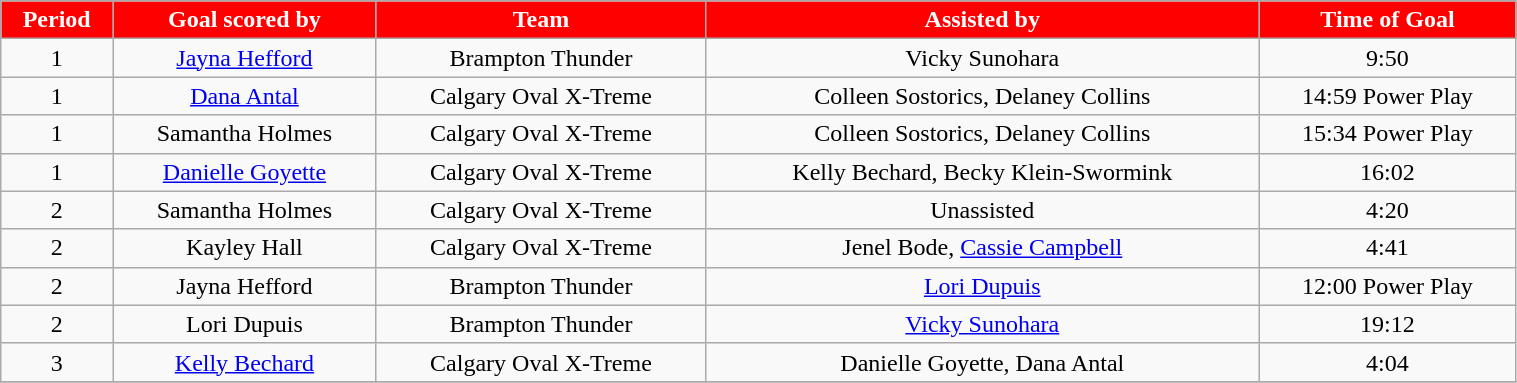<table class="wikitable" width="80%">
<tr align="center"  style="background:red;color:#FFFFFF;">
<td><strong>Period</strong></td>
<td><strong>Goal scored by</strong></td>
<td><strong>Team</strong></td>
<td><strong>Assisted by</strong></td>
<td><strong>Time of Goal</strong></td>
</tr>
<tr align="center" bgcolor="">
<td>1</td>
<td><a href='#'>Jayna Hefford</a></td>
<td>Brampton Thunder</td>
<td>Vicky Sunohara</td>
<td>9:50</td>
</tr>
<tr align="center" bgcolor="">
<td>1</td>
<td><a href='#'>Dana Antal</a></td>
<td>Calgary Oval X-Treme</td>
<td>Colleen Sostorics, Delaney Collins</td>
<td>14:59 Power Play</td>
</tr>
<tr align="center" bgcolor="">
<td>1</td>
<td>Samantha Holmes</td>
<td>Calgary Oval X-Treme</td>
<td>Colleen Sostorics, Delaney Collins</td>
<td>15:34 Power Play</td>
</tr>
<tr align="center" bgcolor="">
<td>1</td>
<td><a href='#'>Danielle Goyette</a></td>
<td>Calgary Oval X-Treme</td>
<td>Kelly Bechard, Becky Klein-Swormink</td>
<td>16:02</td>
</tr>
<tr align="center" bgcolor="">
<td>2</td>
<td>Samantha Holmes</td>
<td>Calgary Oval X-Treme</td>
<td>Unassisted</td>
<td>4:20</td>
</tr>
<tr align="center" bgcolor="">
<td>2</td>
<td>Kayley Hall</td>
<td>Calgary Oval X-Treme</td>
<td>Jenel Bode, <a href='#'>Cassie Campbell</a></td>
<td>4:41</td>
</tr>
<tr align="center" bgcolor="">
<td>2</td>
<td>Jayna Hefford</td>
<td>Brampton Thunder</td>
<td><a href='#'>Lori Dupuis</a></td>
<td>12:00 Power Play</td>
</tr>
<tr align="center" bgcolor="">
<td>2</td>
<td>Lori Dupuis</td>
<td>Brampton Thunder</td>
<td><a href='#'>Vicky Sunohara</a></td>
<td>19:12</td>
</tr>
<tr align="center" bgcolor="">
<td>3</td>
<td><a href='#'>Kelly Bechard</a></td>
<td>Calgary Oval X-Treme</td>
<td>Danielle Goyette, Dana Antal</td>
<td>4:04</td>
</tr>
<tr align="center" bgcolor="">
</tr>
</table>
